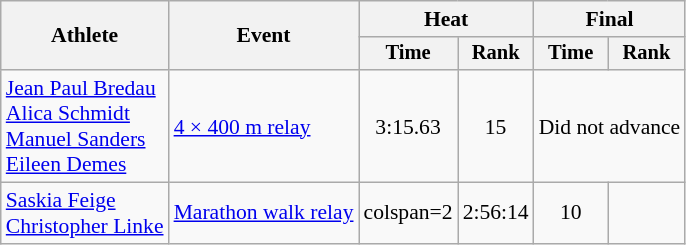<table class=wikitable style="font-size:90%; text-align:center">
<tr>
<th rowspan=2>Athlete</th>
<th rowspan=2>Event</th>
<th colspan=2>Heat</th>
<th colspan=2>Final</th>
</tr>
<tr style=font-size:95%>
<th>Time</th>
<th>Rank</th>
<th>Time</th>
<th>Rank</th>
</tr>
<tr align=center>
<td align=left><a href='#'>Jean Paul Bredau</a><br><a href='#'>Alica Schmidt</a><br><a href='#'>Manuel Sanders</a><br><a href='#'>Eileen Demes</a></td>
<td align=left><a href='#'>4 × 400 m relay</a></td>
<td>3:15.63</td>
<td>15</td>
<td colspan=2>Did not advance</td>
</tr>
<tr>
<td align=left><a href='#'>Saskia Feige</a><br><a href='#'>Christopher Linke</a></td>
<td align=left><a href='#'>Marathon walk relay</a></td>
<td>colspan=2</td>
<td>2:56:14</td>
<td>10</td>
</tr>
</table>
